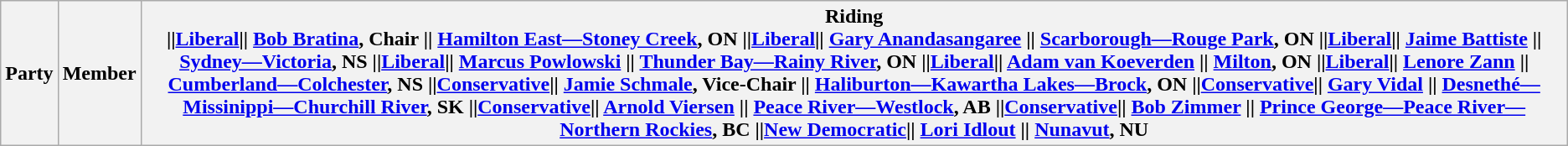<table class="wikitable">
<tr>
<th colspan="2">Party</th>
<th>Member</th>
<th>Riding<br>||<a href='#'>Liberal</a>|| <a href='#'>Bob Bratina</a>, Chair || <a href='#'>Hamilton East—Stoney Creek</a>, ON
||<a href='#'>Liberal</a>|| <a href='#'>Gary Anandasangaree</a> || <a href='#'>Scarborough—Rouge Park</a>, ON
||<a href='#'>Liberal</a>|| <a href='#'>Jaime Battiste</a> || <a href='#'>Sydney—Victoria</a>, NS
||<a href='#'>Liberal</a>|| <a href='#'>Marcus Powlowski</a> || <a href='#'>Thunder Bay—Rainy River</a>, ON
||<a href='#'>Liberal</a>|| <a href='#'>Adam van Koeverden</a> || <a href='#'>Milton</a>, ON
||<a href='#'>Liberal</a>|| <a href='#'>Lenore Zann</a> || <a href='#'>Cumberland—Colchester</a>, NS
||<a href='#'>Conservative</a>|| <a href='#'>Jamie Schmale</a>, Vice-Chair || <a href='#'>Haliburton—Kawartha Lakes—Brock</a>, ON
||<a href='#'>Conservative</a>|| <a href='#'>Gary Vidal</a> || <a href='#'>Desnethé—Missinippi—Churchill River</a>, SK
||<a href='#'>Conservative</a>|| <a href='#'>Arnold Viersen</a> || <a href='#'>Peace River—Westlock</a>, AB
||<a href='#'>Conservative</a>|| <a href='#'>Bob Zimmer</a> || <a href='#'>Prince George—Peace River—Northern Rockies</a>, BC
||<a href='#'>New Democratic</a>|| <a href='#'>Lori Idlout</a> || <a href='#'>Nunavut</a>, NU</th>
</tr>
</table>
